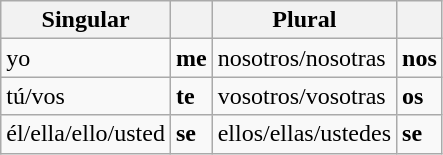<table class="wikitable">
<tr>
<th>Singular</th>
<th></th>
<th>Plural</th>
<th></th>
</tr>
<tr>
<td>yo</td>
<td><strong>me</strong></td>
<td>nosotros/nosotras</td>
<td><strong>nos</strong></td>
</tr>
<tr>
<td>tú/vos</td>
<td><strong>te</strong></td>
<td>vosotros/vosotras</td>
<td><strong>os</strong></td>
</tr>
<tr>
<td>él/ella/ello/usted</td>
<td><strong>se</strong></td>
<td>ellos/ellas/ustedes</td>
<td><strong>se</strong></td>
</tr>
</table>
